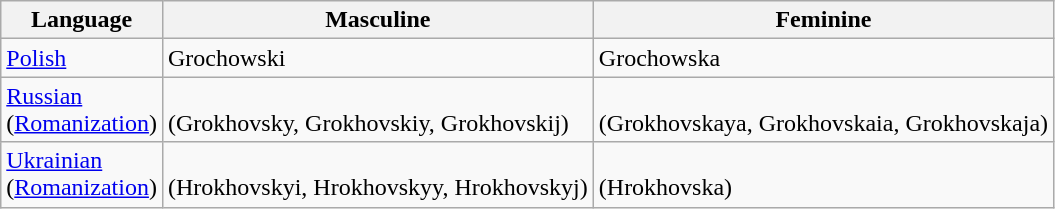<table class="wikitable">
<tr>
<th>Language</th>
<th>Masculine</th>
<th>Feminine</th>
</tr>
<tr>
<td><a href='#'>Polish</a></td>
<td>Grochowski</td>
<td>Grochowska</td>
</tr>
<tr>
<td><a href='#'>Russian</a> <br>(<a href='#'>Romanization</a>)</td>
<td><br> (Grokhovsky, Grokhovskiy, Grokhovskij)</td>
<td><br> (Grokhovskaya, Grokhovskaia, Grokhovskaja)</td>
</tr>
<tr>
<td><a href='#'>Ukrainian</a> <br>(<a href='#'>Romanization</a>)</td>
<td><br> (Hrokhovskyi, Hrokhovskyy, Hrokhovskyj)</td>
<td><br> (Hrokhovska)</td>
</tr>
</table>
